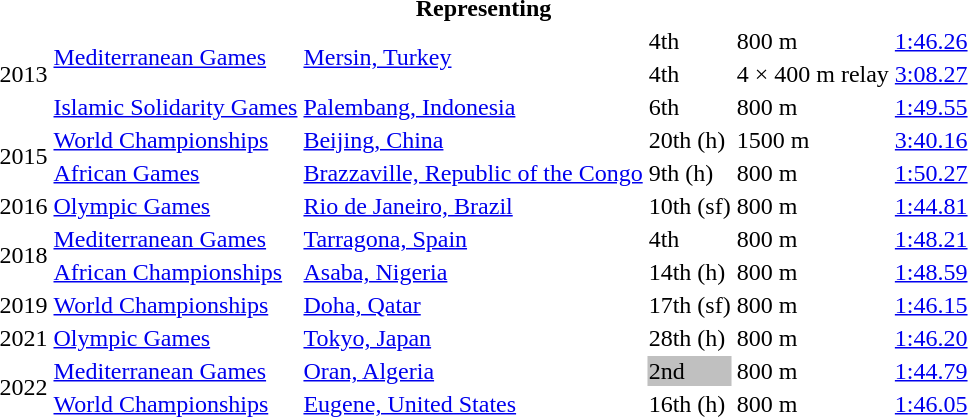<table>
<tr>
<th colspan="6">Representing </th>
</tr>
<tr>
<td rowspan=3>2013</td>
<td rowspan=2><a href='#'>Mediterranean Games</a></td>
<td rowspan=2><a href='#'>Mersin, Turkey</a></td>
<td>4th</td>
<td>800 m</td>
<td><a href='#'>1:46.26</a></td>
</tr>
<tr>
<td>4th</td>
<td>4 × 400 m relay</td>
<td><a href='#'>3:08.27</a></td>
</tr>
<tr>
<td><a href='#'>Islamic Solidarity Games</a></td>
<td><a href='#'>Palembang, Indonesia</a></td>
<td>6th</td>
<td>800 m</td>
<td><a href='#'>1:49.55</a></td>
</tr>
<tr>
<td rowspan=2>2015</td>
<td><a href='#'>World Championships</a></td>
<td><a href='#'>Beijing, China</a></td>
<td>20th (h)</td>
<td>1500 m</td>
<td><a href='#'>3:40.16</a></td>
</tr>
<tr>
<td><a href='#'>African Games</a></td>
<td><a href='#'>Brazzaville, Republic of the Congo</a></td>
<td>9th (h)</td>
<td>800 m</td>
<td><a href='#'>1:50.27</a></td>
</tr>
<tr>
<td>2016</td>
<td><a href='#'>Olympic Games</a></td>
<td><a href='#'>Rio de Janeiro, Brazil</a></td>
<td>10th (sf)</td>
<td>800 m</td>
<td><a href='#'>1:44.81</a></td>
</tr>
<tr>
<td rowspan=2>2018</td>
<td><a href='#'>Mediterranean Games</a></td>
<td><a href='#'>Tarragona, Spain</a></td>
<td>4th</td>
<td>800 m</td>
<td><a href='#'>1:48.21</a></td>
</tr>
<tr>
<td><a href='#'>African Championships</a></td>
<td><a href='#'>Asaba, Nigeria</a></td>
<td>14th (h)</td>
<td>800 m</td>
<td><a href='#'>1:48.59</a></td>
</tr>
<tr>
<td>2019</td>
<td><a href='#'>World Championships</a></td>
<td><a href='#'>Doha, Qatar</a></td>
<td>17th (sf)</td>
<td>800 m</td>
<td><a href='#'>1:46.15</a></td>
</tr>
<tr>
<td>2021</td>
<td><a href='#'>Olympic Games</a></td>
<td><a href='#'>Tokyo, Japan</a></td>
<td>28th (h)</td>
<td>800 m</td>
<td><a href='#'>1:46.20</a></td>
</tr>
<tr>
<td rowspan=2>2022</td>
<td><a href='#'>Mediterranean Games</a></td>
<td><a href='#'>Oran, Algeria</a></td>
<td bgcolor=silver>2nd</td>
<td>800 m</td>
<td><a href='#'>1:44.79</a></td>
</tr>
<tr>
<td><a href='#'>World Championships</a></td>
<td><a href='#'>Eugene, United States</a></td>
<td>16th (h)</td>
<td>800 m</td>
<td><a href='#'>1:46.05</a></td>
</tr>
</table>
